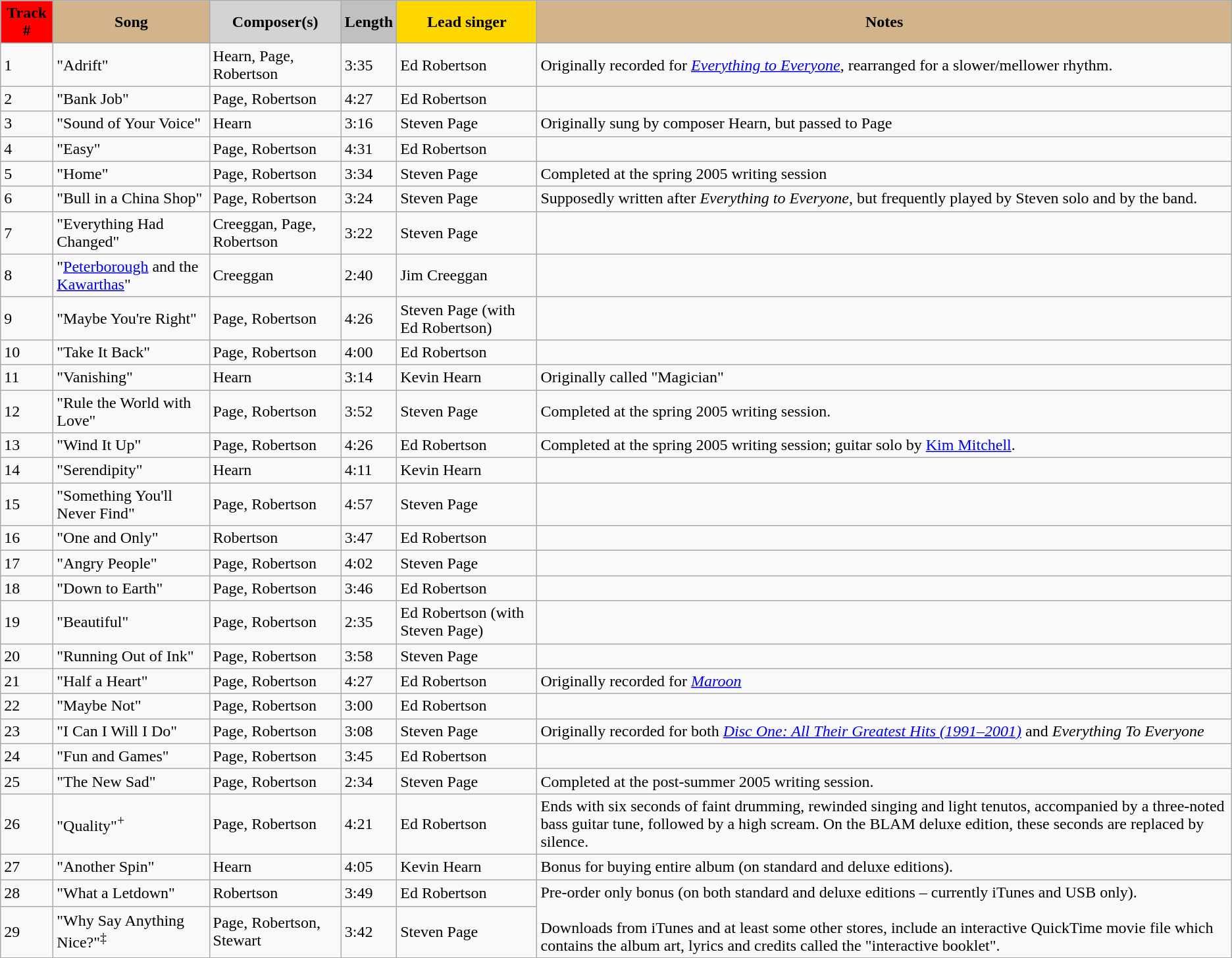<table class="wikitable">
<tr>
<th style="background:red;">Track #</th>
<th style="background:tan;">Song</th>
<th style="background:lightgrey;">Composer(s)</th>
<th style="background:silver;">Length</th>
<th style="background:gold;">Lead singer</th>
<th style="background:tan;">Notes</th>
</tr>
<tr>
<td>1</td>
<td>"Adrift"</td>
<td>Hearn, Page, Robertson</td>
<td>3:35</td>
<td>Ed Robertson</td>
<td>Originally recorded for <em><a href='#'>Everything to Everyone</a></em>, rearranged for a slower/mellower rhythm.</td>
</tr>
<tr>
<td>2</td>
<td>"Bank Job"</td>
<td>Page, Robertson</td>
<td>4:27</td>
<td>Ed Robertson</td>
<td></td>
</tr>
<tr>
<td>3</td>
<td>"Sound of Your Voice"</td>
<td>Hearn</td>
<td>3:16</td>
<td>Steven Page</td>
<td>Originally sung by composer Hearn, but passed to Page</td>
</tr>
<tr>
<td>4</td>
<td>"Easy"</td>
<td>Page, Robertson</td>
<td>4:31</td>
<td>Ed Robertson</td>
<td></td>
</tr>
<tr>
<td>5</td>
<td>"Home"</td>
<td>Page, Robertson</td>
<td>3:34</td>
<td>Steven Page</td>
<td>Completed at the spring 2005 writing session</td>
</tr>
<tr>
<td>6</td>
<td>"Bull in a China Shop"</td>
<td>Page, Robertson</td>
<td>3:24</td>
<td>Steven Page</td>
<td>Supposedly written after <em>Everything to Everyone</em>, but frequently played by Steven solo and by the band.</td>
</tr>
<tr>
<td>7</td>
<td>"Everything Had Changed"</td>
<td>Creeggan, Page, Robertson</td>
<td>3:22</td>
<td>Steven Page</td>
<td></td>
</tr>
<tr>
<td>8</td>
<td>"<a href='#'>Peterborough</a> and the <a href='#'>Kawarthas</a>"</td>
<td>Creeggan</td>
<td>2:40</td>
<td>Jim Creeggan</td>
<td></td>
</tr>
<tr>
<td>9</td>
<td>"Maybe You're Right"</td>
<td>Page, Robertson</td>
<td>4:26</td>
<td>Steven Page (with Ed Robertson)</td>
<td></td>
</tr>
<tr>
<td>10</td>
<td>"Take It Back"</td>
<td>Page, Robertson</td>
<td>4:00</td>
<td>Ed Robertson</td>
<td></td>
</tr>
<tr>
<td>11</td>
<td>"Vanishing"</td>
<td>Hearn</td>
<td>3:14</td>
<td>Kevin Hearn</td>
<td>Originally called "Magician"</td>
</tr>
<tr>
<td>12</td>
<td>"Rule the World with Love"</td>
<td>Page, Robertson</td>
<td>3:52</td>
<td>Steven Page</td>
<td>Completed at the spring 2005 writing session.</td>
</tr>
<tr>
<td>13</td>
<td>"Wind It Up"</td>
<td>Page, Robertson</td>
<td>4:26</td>
<td>Ed Robertson</td>
<td>Completed at the spring 2005 writing session; guitar solo by <a href='#'>Kim Mitchell</a>.</td>
</tr>
<tr>
<td>14</td>
<td>"Serendipity"</td>
<td>Hearn</td>
<td>4:11</td>
<td>Kevin Hearn</td>
<td></td>
</tr>
<tr>
<td>15</td>
<td>"Something You'll Never Find"</td>
<td>Page, Robertson</td>
<td>4:57</td>
<td>Steven Page</td>
<td></td>
</tr>
<tr>
<td>16</td>
<td>"One and Only"</td>
<td>Robertson</td>
<td>3:47</td>
<td>Ed Robertson</td>
<td></td>
</tr>
<tr>
<td>17</td>
<td>"Angry People"</td>
<td>Page, Robertson</td>
<td>4:02</td>
<td>Steven Page</td>
<td></td>
</tr>
<tr>
<td>18</td>
<td>"Down to Earth"</td>
<td>Page, Robertson</td>
<td>3:46</td>
<td>Ed Robertson</td>
<td></td>
</tr>
<tr>
<td>19</td>
<td>"Beautiful"</td>
<td>Page, Robertson</td>
<td>2:35</td>
<td>Ed Robertson (with Steven Page)</td>
<td></td>
</tr>
<tr>
<td>20</td>
<td>"Running Out of Ink"</td>
<td>Page, Robertson</td>
<td>3:58</td>
<td>Steven Page</td>
<td></td>
</tr>
<tr>
<td>21</td>
<td>"Half a Heart"</td>
<td>Page, Robertson</td>
<td>4:27</td>
<td>Ed Robertson</td>
<td>Originally recorded for <em><a href='#'>Maroon</a></em></td>
</tr>
<tr>
<td>22</td>
<td>"Maybe Not"</td>
<td>Page, Robertson</td>
<td>3:00</td>
<td>Ed Robertson</td>
<td></td>
</tr>
<tr>
<td>23</td>
<td>"I Can I Will I Do"</td>
<td>Page, Robertson</td>
<td>3:08</td>
<td>Steven Page</td>
<td>Originally recorded for both <em><a href='#'>Disc One: All Their Greatest Hits (1991–2001)</a></em> and <em>Everything To Everyone</em></td>
</tr>
<tr>
<td>24</td>
<td>"Fun and Games"</td>
<td>Page, Robertson</td>
<td>3:45</td>
<td>Ed Robertson</td>
<td></td>
</tr>
<tr>
<td>25</td>
<td>"The New Sad"</td>
<td>Page, Robertson</td>
<td>2:34</td>
<td>Steven Page</td>
<td>Completed at the post-summer 2005 writing session.</td>
</tr>
<tr>
<td>26</td>
<td>"Quality"<span><sup>+</sup></span></td>
<td>Page, Robertson</td>
<td>4:21</td>
<td>Ed Robertson</td>
<td>Ends with six seconds of faint drumming, rewinded singing and light tenutos, accompanied by a three-noted bass guitar tune, followed by a high scream. On the BLAM deluxe edition, these seconds are replaced by silence.</td>
</tr>
<tr>
<td>27</td>
<td>"Another Spin"</td>
<td>Hearn</td>
<td>4:05</td>
<td>Kevin Hearn</td>
<td>Bonus for buying entire album (on standard and deluxe editions).</td>
</tr>
<tr>
<td>28</td>
<td>"What a Letdown"</td>
<td>Robertson</td>
<td>3:49</td>
<td>Ed Robertson</td>
<td rowspan="2">Pre-order only bonus (on both standard and deluxe editions – currently iTunes and USB only).<br><br>Downloads from iTunes and at least some other stores, include an interactive QuickTime movie file which contains the album art, lyrics and credits called the "interactive booklet".</td>
</tr>
<tr>
<td>29</td>
<td>"Why Say Anything Nice?"<span><sup>‡</sup></span></td>
<td>Page, Robertson, Stewart</td>
<td>3:42</td>
<td>Steven Page</td>
</tr>
</table>
